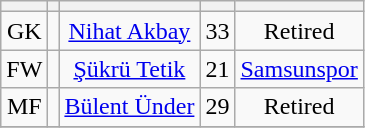<table class="wikitable sortable" style="text-align: center">
<tr>
<th></th>
<th></th>
<th></th>
<th></th>
<th></th>
</tr>
<tr>
<td>GK</td>
<td></td>
<td><a href='#'>Nihat Akbay</a></td>
<td>33</td>
<td>Retired</td>
</tr>
<tr>
<td>FW</td>
<td></td>
<td><a href='#'>Şükrü Tetik</a></td>
<td>21</td>
<td><a href='#'>Samsunspor</a></td>
</tr>
<tr>
<td>MF</td>
<td></td>
<td><a href='#'>Bülent Ünder</a></td>
<td>29</td>
<td>Retired</td>
</tr>
<tr>
</tr>
</table>
